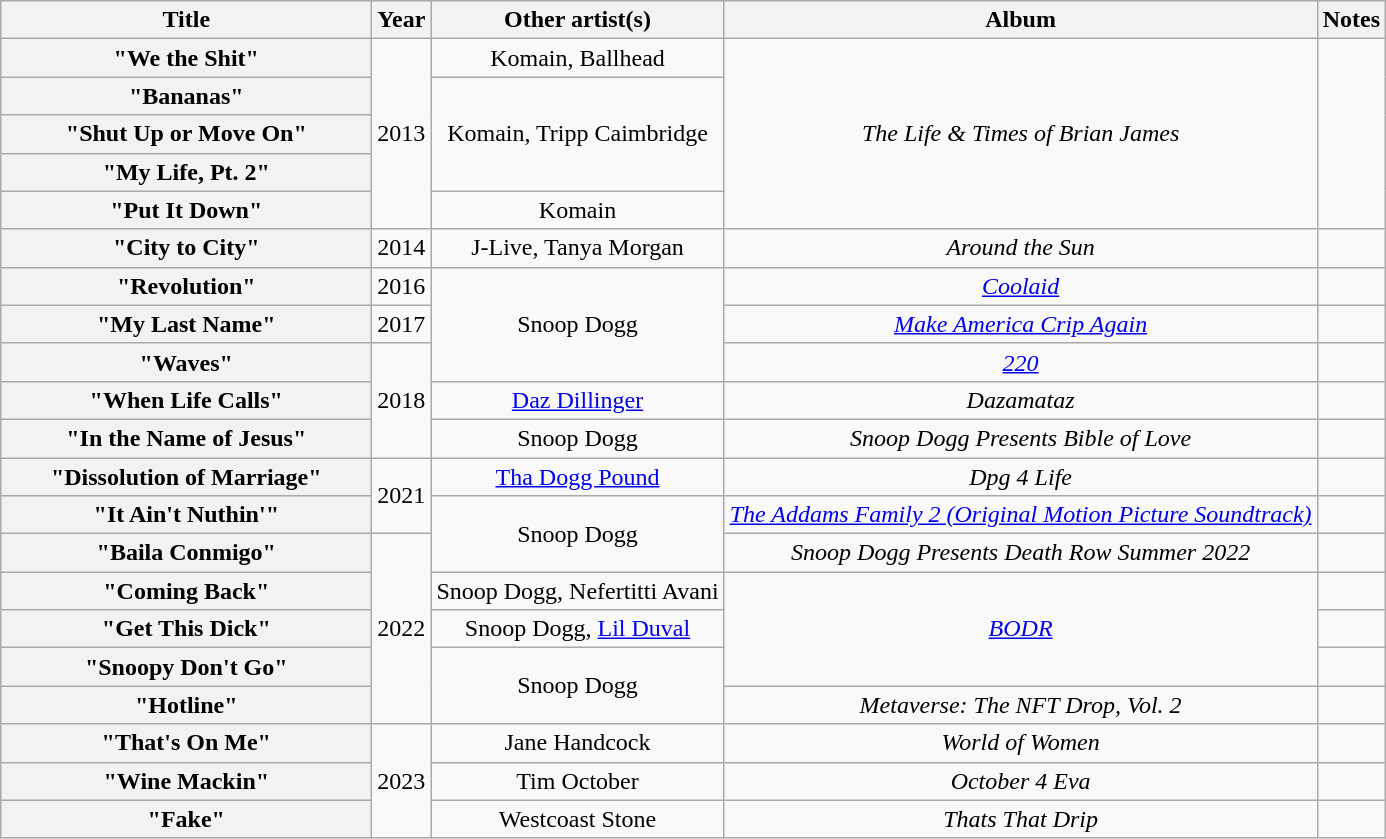<table class="wikitable plainrowheaders" style="text-align:center;">
<tr>
<th scope="col" style="width:15em;">Title</th>
<th scope="col">Year</th>
<th scope="col">Other artist(s)</th>
<th scope="col">Album</th>
<th scope="col">Notes</th>
</tr>
<tr>
<th scope="row">"We the Shit"</th>
<td rowspan="5">2013</td>
<td>Komain, Ballhead</td>
<td rowspan="5"><em>The Life & Times of Brian James</em></td>
<td rowspan="5"></td>
</tr>
<tr>
<th scope="row">"Bananas"</th>
<td rowspan="3">Komain, Tripp Caimbridge</td>
</tr>
<tr>
<th scope="row">"Shut Up or Move On"</th>
</tr>
<tr>
<th scope="row">"My Life, Pt. 2"</th>
</tr>
<tr>
<th scope="row">"Put It Down"</th>
<td>Komain</td>
</tr>
<tr>
<th scope="row">"City to City"</th>
<td>2014</td>
<td>J-Live, Tanya Morgan</td>
<td><em>Around the Sun</em></td>
<td></td>
</tr>
<tr>
<th scope="row">"Revolution"</th>
<td>2016</td>
<td rowspan="3">Snoop Dogg</td>
<td><em><a href='#'>Coolaid</a></em></td>
<td></td>
</tr>
<tr>
<th scope="row">"My Last Name"</th>
<td>2017</td>
<td><em><a href='#'>Make America Crip Again</a></em></td>
<td></td>
</tr>
<tr>
<th scope="row">"Waves"</th>
<td rowspan="3">2018</td>
<td><em><a href='#'>220</a></em></td>
<td></td>
</tr>
<tr>
<th scope="row">"When Life Calls"</th>
<td><a href='#'>Daz Dillinger</a></td>
<td><em>Dazamataz</em></td>
<td></td>
</tr>
<tr>
<th scope="row">"In the Name of Jesus"</th>
<td>Snoop Dogg</td>
<td><em>Snoop Dogg Presents Bible of Love</em></td>
<td></td>
</tr>
<tr>
<th scope="row">"Dissolution of Marriage"</th>
<td rowspan="2">2021</td>
<td><a href='#'>Tha Dogg Pound</a></td>
<td><em>Dpg 4 Life</em></td>
<td></td>
</tr>
<tr>
<th scope="row">"It Ain't Nuthin'"</th>
<td rowspan="2">Snoop Dogg</td>
<td><em><a href='#'>The Addams Family 2 (Original Motion Picture Soundtrack)</a></em></td>
<td></td>
</tr>
<tr>
<th scope="row">"Baila Conmigo"</th>
<td rowspan="5">2022</td>
<td><em>Snoop Dogg Presents Death Row Summer 2022</em></td>
<td></td>
</tr>
<tr>
<th scope="row">"Coming Back"</th>
<td>Snoop Dogg, Nefertitti Avani</td>
<td rowspan="3"><em><a href='#'>BODR</a></em></td>
<td></td>
</tr>
<tr>
<th scope="row">"Get This Dick"</th>
<td>Snoop Dogg, <a href='#'>Lil Duval</a></td>
<td></td>
</tr>
<tr>
<th scope="row">"Snoopy Don't Go"</th>
<td rowspan="2">Snoop Dogg</td>
<td></td>
</tr>
<tr>
<th scope="row">"Hotline"</th>
<td><em>Metaverse: The NFT Drop, Vol. 2</em></td>
<td></td>
</tr>
<tr>
<th scope="row">"That's On Me"</th>
<td rowspan="3">2023</td>
<td>Jane Handcock</td>
<td><em>World of Women</em></td>
<td></td>
</tr>
<tr>
<th scope="row">"Wine Mackin"</th>
<td>Tim October</td>
<td><em>October 4 Eva</em></td>
<td></td>
</tr>
<tr>
<th scope="row">"Fake"</th>
<td>Westcoast Stone</td>
<td><em>Thats That Drip</em></td>
<td></td>
</tr>
</table>
